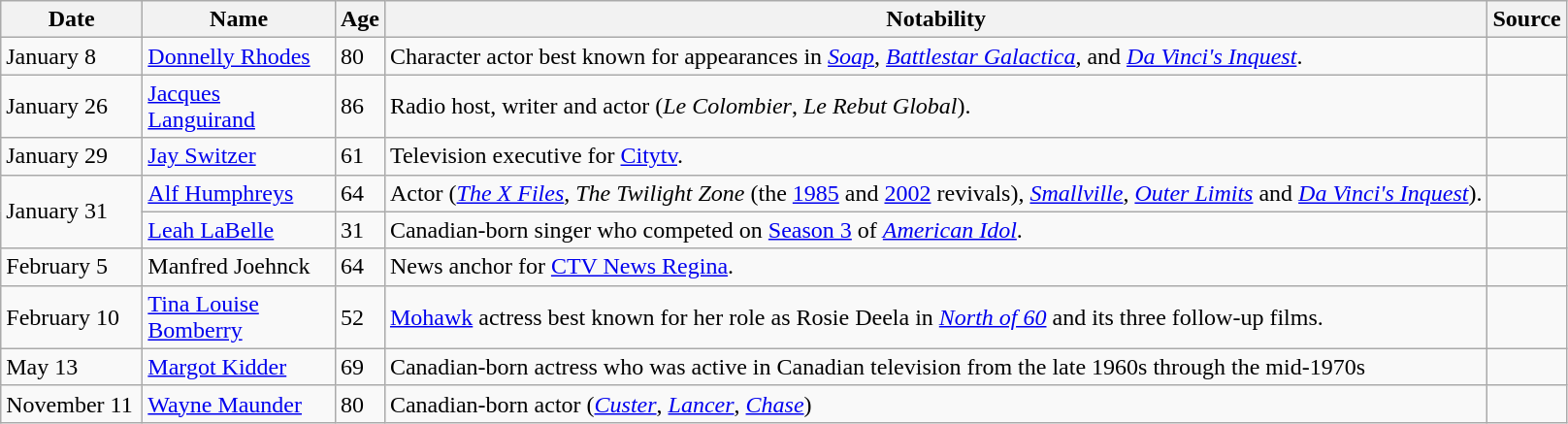<table class="wikitable">
<tr>
<th width=90>Date</th>
<th width=125>Name</th>
<th>Age</th>
<th class="unsortable">Notability</th>
<th class="unsortable">Source</th>
</tr>
<tr>
<td>January 8</td>
<td><a href='#'>Donnelly Rhodes</a></td>
<td>80</td>
<td>Character actor best known for appearances in <em><a href='#'>Soap</a></em>, <em><a href='#'>Battlestar Galactica</a></em>, and <em><a href='#'>Da Vinci's Inquest</a></em>.</td>
<td></td>
</tr>
<tr>
<td>January 26</td>
<td><a href='#'>Jacques Languirand</a></td>
<td>86</td>
<td>Radio host, writer and actor (<em>Le Colombier</em>, <em>Le Rebut Global</em>).</td>
<td></td>
</tr>
<tr>
<td>January 29</td>
<td><a href='#'>Jay Switzer</a></td>
<td>61</td>
<td>Television executive for <a href='#'>Citytv</a>.</td>
<td></td>
</tr>
<tr>
<td rowspan=2>January 31</td>
<td><a href='#'>Alf Humphreys</a></td>
<td>64</td>
<td>Actor (<em><a href='#'>The X Files</a></em>, <em>The Twilight Zone</em> (the <a href='#'>1985</a> and <a href='#'>2002</a> revivals), <em><a href='#'>Smallville</a></em>, <em><a href='#'>Outer Limits</a></em> and <em><a href='#'>Da Vinci's Inquest</a></em>).</td>
<td></td>
</tr>
<tr>
<td><a href='#'>Leah LaBelle</a></td>
<td>31</td>
<td>Canadian-born singer who competed on <a href='#'>Season 3</a> of <em><a href='#'>American Idol</a></em>.</td>
<td></td>
</tr>
<tr>
<td>February 5</td>
<td>Manfred Joehnck</td>
<td>64</td>
<td>News anchor for <a href='#'>CTV News Regina</a>.</td>
<td></td>
</tr>
<tr>
<td>February 10</td>
<td><a href='#'>Tina Louise Bomberry</a></td>
<td>52</td>
<td><a href='#'>Mohawk</a> actress best known for her role as Rosie Deela in <em><a href='#'>North of 60</a></em> and its three follow-up films.</td>
<td></td>
</tr>
<tr>
<td>May 13</td>
<td><a href='#'>Margot Kidder</a></td>
<td>69</td>
<td>Canadian-born actress who was active in Canadian television from the late 1960s through the mid-1970s</td>
<td></td>
</tr>
<tr>
<td>November 11</td>
<td><a href='#'>Wayne Maunder</a></td>
<td>80</td>
<td>Canadian-born actor (<em><a href='#'>Custer</a></em>, <em><a href='#'>Lancer</a></em>, <em><a href='#'>Chase</a></em>)</td>
<td></td>
</tr>
</table>
